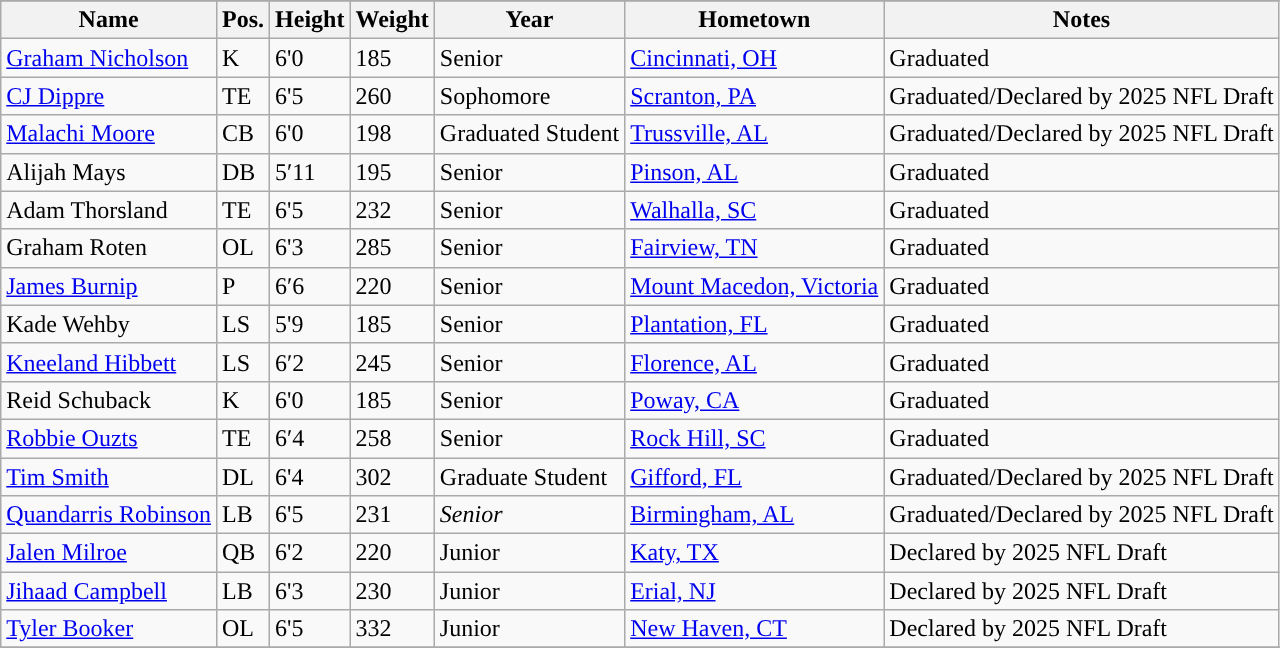<table class="wikitable sortable collapsible">
<tr>
</tr>
<tr>
<th style="text-align:center; ">Name</th>
<th style="text-align:center; ">Pos.</th>
<th style="text-align:center; ">Height</th>
<th style="text-align:center; ">Weight</th>
<th style="text-align:center; ">Year</th>
<th style="text-align:center; ">Hometown</th>
<th style="text-align:center; ">Notes</th>
</tr>
<tr>
<td><a href='#'>Graham Nicholson</a></td>
<td>K</td>
<td>6'0</td>
<td>185</td>
<td>Senior</td>
<td><a href='#'>Cincinnati, OH</a></td>
<td>Graduated</td>
</tr>
<tr>
<td><a href='#'>CJ Dippre</a></td>
<td>TE</td>
<td>6'5</td>
<td>260</td>
<td>Sophomore</td>
<td><a href='#'>Scranton, PA</a></td>
<td>Graduated/Declared by 2025 NFL Draft</td>
</tr>
<tr>
<td><a href='#'>Malachi Moore</a></td>
<td>CB</td>
<td>6'0</td>
<td>198</td>
<td>Graduated Student</td>
<td><a href='#'>Trussville, AL</a></td>
<td>Graduated/Declared by 2025 NFL Draft</td>
</tr>
<tr>
<td>Alijah Mays</td>
<td>DB</td>
<td>5′11</td>
<td>195</td>
<td>Senior</td>
<td><a href='#'>Pinson, AL</a></td>
<td>Graduated</td>
</tr>
<tr>
<td>Adam Thorsland</td>
<td>TE</td>
<td>6'5</td>
<td>232</td>
<td>Senior</td>
<td><a href='#'>Walhalla, SC</a></td>
<td>Graduated</td>
</tr>
<tr>
<td>Graham Roten</td>
<td>OL</td>
<td>6'3</td>
<td>285</td>
<td>Senior</td>
<td><a href='#'>Fairview, TN</a></td>
<td>Graduated</td>
</tr>
<tr>
<td><a href='#'>James Burnip</a></td>
<td>P</td>
<td>6′6</td>
<td>220</td>
<td> Senior</td>
<td><a href='#'>Mount Macedon, Victoria</a></td>
<td>Graduated</td>
</tr>
<tr>
<td>Kade Wehby</td>
<td>LS</td>
<td>5'9</td>
<td>185</td>
<td>Senior</td>
<td><a href='#'>Plantation, FL</a></td>
<td>Graduated</td>
</tr>
<tr>
<td><a href='#'>Kneeland Hibbett</a></td>
<td>LS</td>
<td>6′2</td>
<td>245</td>
<td>Senior</td>
<td><a href='#'>Florence, AL</a></td>
<td>Graduated</td>
</tr>
<tr>
<td>Reid Schuback</td>
<td>K</td>
<td>6'0</td>
<td>185</td>
<td>Senior</td>
<td><a href='#'>Poway, CA</a></td>
<td>Graduated</td>
</tr>
<tr>
<td><a href='#'>Robbie Ouzts</a></td>
<td>TE</td>
<td>6′4</td>
<td>258</td>
<td>Senior</td>
<td><a href='#'>Rock Hill, SC</a></td>
<td>Graduated</td>
</tr>
<tr>
<td><a href='#'>Tim Smith</a></td>
<td>DL</td>
<td>6'4</td>
<td>302</td>
<td>Graduate Student</td>
<td><a href='#'>Gifford, FL</a></td>
<td>Graduated/Declared by 2025 NFL Draft</td>
</tr>
<tr>
<td><a href='#'>Quandarris Robinson</a></td>
<td>LB</td>
<td>6'5</td>
<td>231</td>
<td><em> Senior</em></td>
<td><a href='#'>Birmingham, AL</a></td>
<td>Graduated/Declared by 2025 NFL Draft</td>
</tr>
<tr>
<td><a href='#'>Jalen Milroe</a></td>
<td>QB</td>
<td>6'2</td>
<td>220</td>
<td> Junior</td>
<td><a href='#'>Katy, TX</a></td>
<td>Declared by 2025 NFL Draft</td>
</tr>
<tr>
<td><a href='#'>Jihaad Campbell</a></td>
<td>LB</td>
<td>6'3</td>
<td>230</td>
<td>Junior</td>
<td><a href='#'>Erial, NJ</a></td>
<td>Declared by 2025 NFL Draft</td>
</tr>
<tr>
<td><a href='#'>Tyler Booker</a></td>
<td>OL</td>
<td>6'5</td>
<td>332</td>
<td>Junior</td>
<td><a href='#'>New Haven, CT</a></td>
<td>Declared by 2025 NFL Draft</td>
</tr>
<tr>
</tr>
</table>
